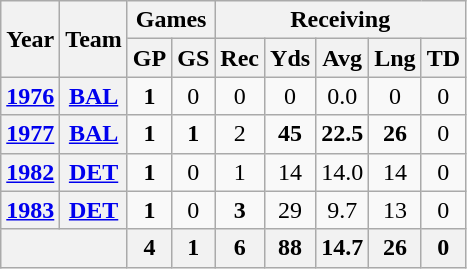<table class="wikitable" style="text-align:center">
<tr>
<th rowspan="2">Year</th>
<th rowspan="2">Team</th>
<th colspan="2">Games</th>
<th colspan="5">Receiving</th>
</tr>
<tr>
<th>GP</th>
<th>GS</th>
<th>Rec</th>
<th>Yds</th>
<th>Avg</th>
<th>Lng</th>
<th>TD</th>
</tr>
<tr>
<th><a href='#'>1976</a></th>
<th><a href='#'>BAL</a></th>
<td><strong>1</strong></td>
<td>0</td>
<td>0</td>
<td>0</td>
<td>0.0</td>
<td>0</td>
<td>0</td>
</tr>
<tr>
<th><a href='#'>1977</a></th>
<th><a href='#'>BAL</a></th>
<td><strong>1</strong></td>
<td><strong>1</strong></td>
<td>2</td>
<td><strong>45</strong></td>
<td><strong>22.5</strong></td>
<td><strong>26</strong></td>
<td>0</td>
</tr>
<tr>
<th><a href='#'>1982</a></th>
<th><a href='#'>DET</a></th>
<td><strong>1</strong></td>
<td>0</td>
<td>1</td>
<td>14</td>
<td>14.0</td>
<td>14</td>
<td>0</td>
</tr>
<tr>
<th><a href='#'>1983</a></th>
<th><a href='#'>DET</a></th>
<td><strong>1</strong></td>
<td>0</td>
<td><strong>3</strong></td>
<td>29</td>
<td>9.7</td>
<td>13</td>
<td>0</td>
</tr>
<tr>
<th colspan="2"></th>
<th>4</th>
<th>1</th>
<th>6</th>
<th>88</th>
<th>14.7</th>
<th>26</th>
<th>0</th>
</tr>
</table>
